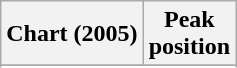<table class="wikitable">
<tr>
<th scope="col">Chart (2005)</th>
<th scope="col">Peak<br>position</th>
</tr>
<tr>
</tr>
<tr>
</tr>
<tr>
</tr>
<tr>
</tr>
</table>
